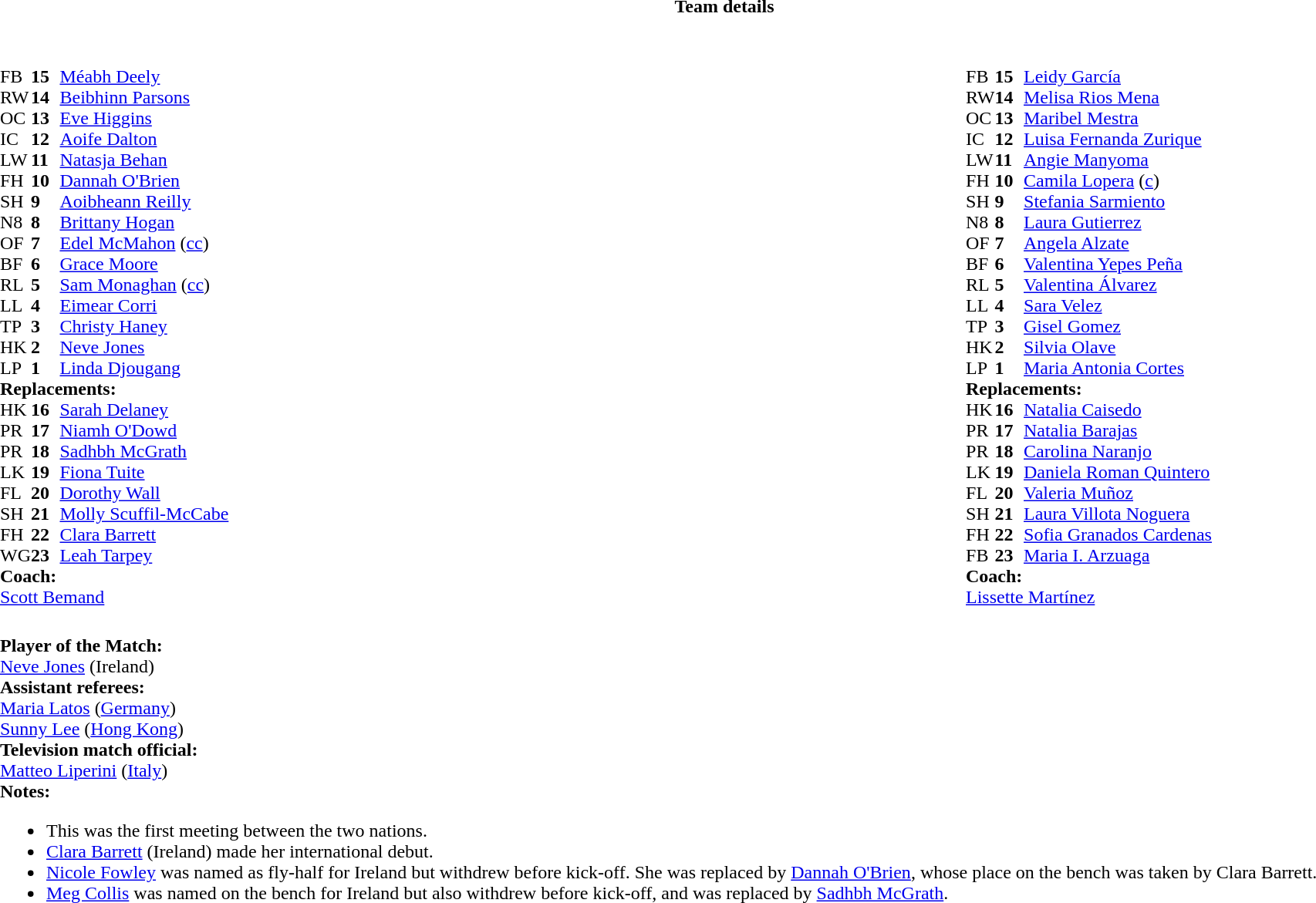<table border="0" style="width:100%;" class="collapsible collapsed">
<tr>
<th>Team details</th>
</tr>
<tr>
<td><br><table width="100%">
<tr>
<td style="vertical-align:top; width:50%"><br><table cellspacing="0" cellpadding="0">
<tr>
<th width="25"></th>
<th width="25"></th>
</tr>
<tr>
<td>FB</td>
<td><strong>15</strong></td>
<td><a href='#'>Méabh Deely</a></td>
</tr>
<tr>
<td>RW</td>
<td><strong>14</strong></td>
<td><a href='#'>Beibhinn Parsons</a></td>
</tr>
<tr>
<td>OC</td>
<td><strong>13</strong></td>
<td><a href='#'>Eve Higgins</a></td>
</tr>
<tr>
<td>IC</td>
<td><strong>12</strong></td>
<td><a href='#'>Aoife Dalton</a></td>
</tr>
<tr>
<td>LW</td>
<td><strong>11</strong></td>
<td><a href='#'>Natasja Behan</a></td>
</tr>
<tr>
<td>FH</td>
<td><strong>10</strong></td>
<td><a href='#'>Dannah O'Brien</a></td>
</tr>
<tr>
<td>SH</td>
<td><strong>9</strong></td>
<td><a href='#'>Aoibheann Reilly</a></td>
<td></td>
<td></td>
</tr>
<tr>
<td>N8</td>
<td><strong>8</strong></td>
<td><a href='#'>Brittany Hogan</a></td>
<td></td>
<td></td>
</tr>
<tr>
<td>OF</td>
<td><strong>7</strong></td>
<td><a href='#'>Edel McMahon</a> (<a href='#'>cc</a>)</td>
</tr>
<tr>
<td>BF</td>
<td><strong>6</strong></td>
<td><a href='#'>Grace Moore</a></td>
</tr>
<tr>
<td>RL</td>
<td><strong>5</strong></td>
<td><a href='#'>Sam Monaghan</a> (<a href='#'>cc</a>)</td>
</tr>
<tr>
<td>LL</td>
<td><strong>4</strong></td>
<td><a href='#'>Eimear Corri</a></td>
<td></td>
<td></td>
</tr>
<tr>
<td>TP</td>
<td><strong>3</strong></td>
<td><a href='#'>Christy Haney</a></td>
<td></td>
<td></td>
</tr>
<tr>
<td>HK</td>
<td><strong>2</strong></td>
<td><a href='#'>Neve Jones</a></td>
<td></td>
<td></td>
</tr>
<tr>
<td>LP</td>
<td><strong>1</strong></td>
<td><a href='#'>Linda Djougang</a></td>
<td></td>
<td></td>
</tr>
<tr>
<td colspan=3><strong>Replacements:</strong></td>
</tr>
<tr>
<td>HK</td>
<td><strong>16</strong></td>
<td><a href='#'>Sarah Delaney</a></td>
<td></td>
<td></td>
</tr>
<tr>
<td>PR</td>
<td><strong>17</strong></td>
<td><a href='#'>Niamh O'Dowd</a></td>
<td></td>
<td></td>
</tr>
<tr>
<td>PR</td>
<td><strong>18</strong></td>
<td><a href='#'>Sadhbh McGrath</a></td>
<td></td>
<td></td>
</tr>
<tr>
<td>LK</td>
<td><strong>19</strong></td>
<td><a href='#'>Fiona Tuite</a></td>
<td></td>
<td></td>
</tr>
<tr>
<td>FL</td>
<td><strong>20</strong></td>
<td><a href='#'>Dorothy Wall</a></td>
<td></td>
<td></td>
</tr>
<tr>
<td>SH</td>
<td><strong>21</strong></td>
<td><a href='#'>Molly Scuffil-McCabe</a></td>
<td></td>
<td></td>
</tr>
<tr>
<td>FH</td>
<td><strong>22</strong></td>
<td><a href='#'>Clara Barrett</a></td>
<td></td>
<td></td>
</tr>
<tr>
<td>WG</td>
<td><strong>23</strong></td>
<td><a href='#'>Leah Tarpey</a></td>
<td></td>
<td></td>
</tr>
<tr>
<td colspan=3><strong>Coach:</strong></td>
</tr>
<tr>
<td colspan="4"> <a href='#'>Scott Bemand</a></td>
</tr>
</table>
</td>
<td style="vertical-align:top"></td>
<td style="vertical-align:top; width:50%"><br><table cellspacing="0" cellpadding="0" style="margin:auto">
<tr>
<th width="25"></th>
<th width="25"></th>
</tr>
<tr>
<td>FB</td>
<td><strong>15</strong></td>
<td><a href='#'>Leidy García</a></td>
</tr>
<tr>
<td>RW</td>
<td><strong>14</strong></td>
<td><a href='#'>Melisa Rios Mena</a></td>
</tr>
<tr>
<td>OC</td>
<td><strong>13</strong></td>
<td><a href='#'>Maribel Mestra</a></td>
<td></td>
<td></td>
</tr>
<tr>
<td>IC</td>
<td><strong>12</strong></td>
<td><a href='#'>Luisa Fernanda Zurique</a></td>
</tr>
<tr>
<td>LW</td>
<td><strong>11</strong></td>
<td><a href='#'>Angie Manyoma</a></td>
</tr>
<tr>
<td>FH</td>
<td><strong>10</strong></td>
<td><a href='#'>Camila Lopera</a> (<a href='#'>c</a>)</td>
<td></td>
<td></td>
</tr>
<tr>
<td>SH</td>
<td><strong>9</strong></td>
<td><a href='#'>Stefania Sarmiento</a></td>
<td></td>
<td></td>
</tr>
<tr>
<td>N8</td>
<td><strong>8</strong></td>
<td><a href='#'>Laura Gutierrez</a></td>
</tr>
<tr>
<td>OF</td>
<td><strong>7</strong></td>
<td><a href='#'>Angela Alzate</a></td>
<td></td>
<td></td>
</tr>
<tr>
<td>BF</td>
<td><strong>6</strong></td>
<td><a href='#'>Valentina Yepes Peña</a></td>
</tr>
<tr>
<td>RL</td>
<td><strong>5</strong></td>
<td><a href='#'>Valentina Álvarez</a></td>
<td></td>
<td></td>
</tr>
<tr>
<td>LL</td>
<td><strong>4</strong></td>
<td><a href='#'>Sara Velez</a></td>
</tr>
<tr>
<td>TP</td>
<td><strong>3</strong></td>
<td><a href='#'>Gisel Gomez</a></td>
<td></td>
<td></td>
</tr>
<tr>
<td>HK</td>
<td><strong>2</strong></td>
<td><a href='#'>Silvia Olave</a></td>
<td></td>
<td></td>
</tr>
<tr>
<td>LP</td>
<td><strong>1</strong></td>
<td><a href='#'>Maria Antonia Cortes</a></td>
<td></td>
<td></td>
</tr>
<tr>
<td colspan=3><strong>Replacements:</strong></td>
</tr>
<tr>
<td>HK</td>
<td><strong>16</strong></td>
<td><a href='#'>Natalia Caisedo</a></td>
<td></td>
<td></td>
</tr>
<tr>
<td>PR</td>
<td><strong>17</strong></td>
<td><a href='#'>Natalia Barajas</a></td>
<td></td>
<td></td>
</tr>
<tr>
<td>PR</td>
<td><strong>18</strong></td>
<td><a href='#'>Carolina Naranjo</a></td>
<td></td>
<td></td>
</tr>
<tr>
<td>LK</td>
<td><strong>19</strong></td>
<td><a href='#'>Daniela Roman Quintero</a></td>
<td></td>
<td></td>
</tr>
<tr>
<td>FL</td>
<td><strong>20</strong></td>
<td><a href='#'>Valeria Muñoz</a></td>
<td></td>
<td></td>
</tr>
<tr>
<td>SH</td>
<td><strong>21</strong></td>
<td><a href='#'>Laura Villota Noguera</a></td>
<td></td>
<td></td>
</tr>
<tr>
<td>FH</td>
<td><strong>22</strong></td>
<td><a href='#'>Sofia Granados Cardenas</a></td>
<td></td>
<td></td>
</tr>
<tr>
<td>FB</td>
<td><strong>23</strong></td>
<td><a href='#'>Maria I. Arzuaga</a></td>
<td></td>
<td></td>
</tr>
<tr>
<td colspan=3><strong>Coach:</strong></td>
</tr>
<tr>
<td colspan="4"> <a href='#'>Lissette Martínez</a></td>
</tr>
</table>
</td>
</tr>
</table>
<table style="width:100%">
<tr>
<td><br><strong>Player of the Match:</strong>
<br><a href='#'>Neve Jones</a> (Ireland)<br><strong>Assistant referees:</strong>
<br><a href='#'>Maria Latos</a> (<a href='#'>Germany</a>)
<br><a href='#'>Sunny Lee</a> (<a href='#'>Hong Kong</a>)
<br><strong>Television match official:</strong>
<br><a href='#'>Matteo Liperini</a> (<a href='#'>Italy</a>)<br><strong>Notes:</strong><ul><li>This was the first meeting between the two nations.</li><li><a href='#'>Clara Barrett</a> (Ireland) made her international debut.</li><li><a href='#'>Nicole Fowley</a> was named as fly-half for Ireland but withdrew before kick-off. She was replaced by <a href='#'>Dannah O'Brien</a>, whose place on the bench was taken by Clara Barrett.</li><li><a href='#'>Meg Collis</a> was named on the bench for Ireland but also withdrew before kick-off, and was replaced by <a href='#'>Sadhbh McGrath</a>.</li></ul></td>
</tr>
</table>
</td>
</tr>
</table>
